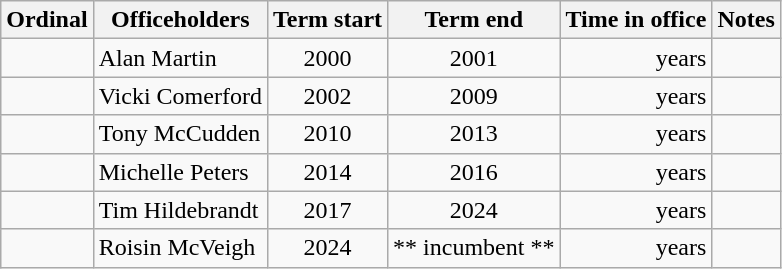<table class="wikitable sortable">
<tr>
<th>Ordinal</th>
<th>Officeholders</th>
<th>Term start</th>
<th>Term end</th>
<th>Time in office</th>
<th>Notes</th>
</tr>
<tr>
<td align=center></td>
<td>Alan Martin</td>
<td align=center>2000</td>
<td align=center>2001</td>
<td align=right> years</td>
<td></td>
</tr>
<tr>
<td align=center></td>
<td>Vicki Comerford</td>
<td align=center>2002</td>
<td align=center>2009</td>
<td align=right> years</td>
<td></td>
</tr>
<tr>
<td align=center></td>
<td>Tony McCudden</td>
<td align=center>2010</td>
<td align=center>2013</td>
<td align=right> years</td>
<td></td>
</tr>
<tr>
<td align=center></td>
<td>Michelle Peters</td>
<td align=center>2014</td>
<td align=center>2016</td>
<td align=right> years</td>
<td></td>
</tr>
<tr>
<td align=center></td>
<td>Tim Hildebrandt</td>
<td align=center>2017</td>
<td align=center>2024</td>
<td align=right> years</td>
<td></td>
</tr>
<tr>
<td align=center></td>
<td>Roisin McVeigh</td>
<td align=center>2024</td>
<td align=center>** incumbent **</td>
<td align=right> years</td>
<td></td>
</tr>
</table>
